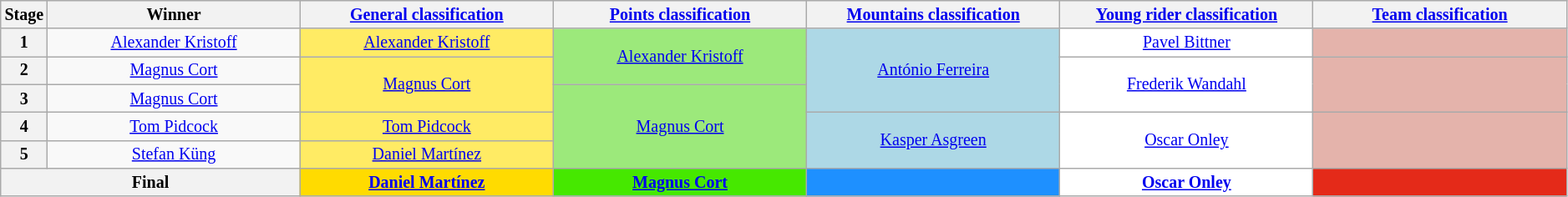<table class="wikitable" style="text-align: center; font-size:smaller;">
<tr style="background:#efefef;">
<th width="1%">Stage</th>
<th style="width:16.5%;">Winner</th>
<th style="width:16.5%;"><a href='#'>General classification</a><br></th>
<th style="width:16.5%;"><a href='#'>Points classification</a><br></th>
<th style="width:16.5%;"><a href='#'>Mountains classification</a><br></th>
<th style="width:16.5%;"><a href='#'>Young rider classification</a><br></th>
<th style="width:16.5%;"><a href='#'>Team classification</a></th>
</tr>
<tr>
<th>1</th>
<td><a href='#'>Alexander Kristoff</a></td>
<td style="background:#FFEB64;"><a href='#'>Alexander Kristoff</a></td>
<td style="background:#9CE97B;"  rowspan="2"><a href='#'>Alexander Kristoff</a></td>
<td style="background:lightblue;" rowspan="3"><a href='#'>António Ferreira</a></td>
<td style="background:white;"><a href='#'>Pavel Bittner</a></td>
<td style="background:#E4B3AB;"></td>
</tr>
<tr>
<th>2</th>
<td><a href='#'>Magnus Cort</a></td>
<td style="background:#FFEB64;" rowspan="2"><a href='#'>Magnus Cort</a></td>
<td style="background:white;" rowspan="2"><a href='#'>Frederik Wandahl</a></td>
<td style="background:#E4B3AB;" rowspan="2"></td>
</tr>
<tr>
<th>3</th>
<td><a href='#'>Magnus Cort</a></td>
<td style="background:#9CE97B;" rowspan="3"><a href='#'>Magnus Cort</a></td>
</tr>
<tr>
<th>4</th>
<td><a href='#'>Tom Pidcock</a></td>
<td style="background:#FFEB64;"><a href='#'>Tom Pidcock</a></td>
<td style="background:lightblue;" rowspan="2"><a href='#'>Kasper Asgreen</a></td>
<td style="background:white;" rowspan="2"><a href='#'>Oscar Onley</a></td>
<td style="background:#E4B3AB;" rowspan="2"></td>
</tr>
<tr>
<th>5</th>
<td><a href='#'>Stefan Küng</a></td>
<td style="background:#FFEB64;"><a href='#'>Daniel Martínez</a></td>
</tr>
<tr>
<th colspan="2">Final</th>
<th style="background:#FFDB00;"><a href='#'>Daniel Martínez</a></th>
<th style="background:#46E800;"><a href='#'>Magnus Cort</a></th>
<th style="background:dodgerblue;"></th>
<th style="background:white;"><a href='#'>Oscar Onley</a></th>
<th style="background:#E42A19;"></th>
</tr>
</table>
